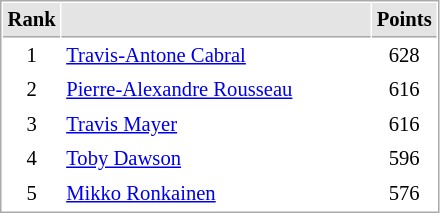<table cellspacing="1" cellpadding="3" style="border:1px solid #AAAAAA;font-size:86%">
<tr bgcolor="#E4E4E4">
<th style="border-bottom:1px solid #AAAAAA" width=10>Rank</th>
<th style="border-bottom:1px solid #AAAAAA" width=200></th>
<th style="border-bottom:1px solid #AAAAAA" width=20>Points</th>
</tr>
<tr>
<td align="center">1</td>
<td> <a href='#'>Travis-Antone Cabral</a></td>
<td align=center>628</td>
</tr>
<tr>
<td align="center">2</td>
<td> <a href='#'>Pierre-Alexandre Rousseau</a></td>
<td align=center>616</td>
</tr>
<tr>
<td align="center">3</td>
<td> <a href='#'>Travis Mayer</a></td>
<td align=center>616</td>
</tr>
<tr>
<td align="center">4</td>
<td> <a href='#'>Toby Dawson</a></td>
<td align=center>596</td>
</tr>
<tr>
<td align="center">5</td>
<td> <a href='#'>Mikko Ronkainen</a></td>
<td align=center>576</td>
</tr>
</table>
